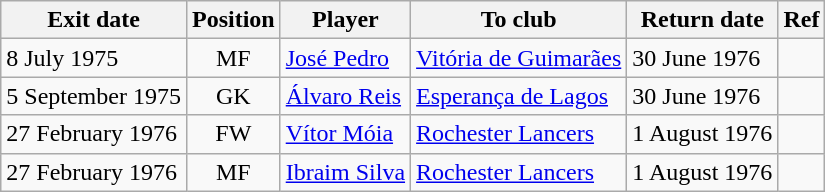<table class="wikitable">
<tr>
<th><strong>Exit date</strong></th>
<th><strong>Position</strong></th>
<th><strong>Player</strong></th>
<th><strong>To club</strong></th>
<th><strong>Return date</strong></th>
<th><strong>Ref</strong></th>
</tr>
<tr>
<td>8 July 1975</td>
<td style="text-align:center;">MF</td>
<td style="text-align:left;"><a href='#'>José Pedro</a></td>
<td style="text-align:left;"><a href='#'>Vitória de Guimarães</a></td>
<td>30 June 1976</td>
<td></td>
</tr>
<tr>
<td>5 September 1975</td>
<td style="text-align:center;">GK</td>
<td style="text-align:left;"><a href='#'>Álvaro Reis</a></td>
<td style="text-align:left;"><a href='#'>Esperança de Lagos</a></td>
<td>30 June 1976</td>
<td></td>
</tr>
<tr>
<td>27 February 1976</td>
<td style="text-align:center;">FW</td>
<td style="text-align:left;"><a href='#'>Vítor Móia</a></td>
<td style="text-align:left;"><a href='#'>Rochester Lancers</a></td>
<td>1 August 1976</td>
<td></td>
</tr>
<tr>
<td>27 February 1976</td>
<td style="text-align:center;">MF</td>
<td style="text-align:left;"><a href='#'>Ibraim Silva</a></td>
<td style="text-align:left;"><a href='#'>Rochester Lancers</a></td>
<td>1 August 1976</td>
<td></td>
</tr>
</table>
